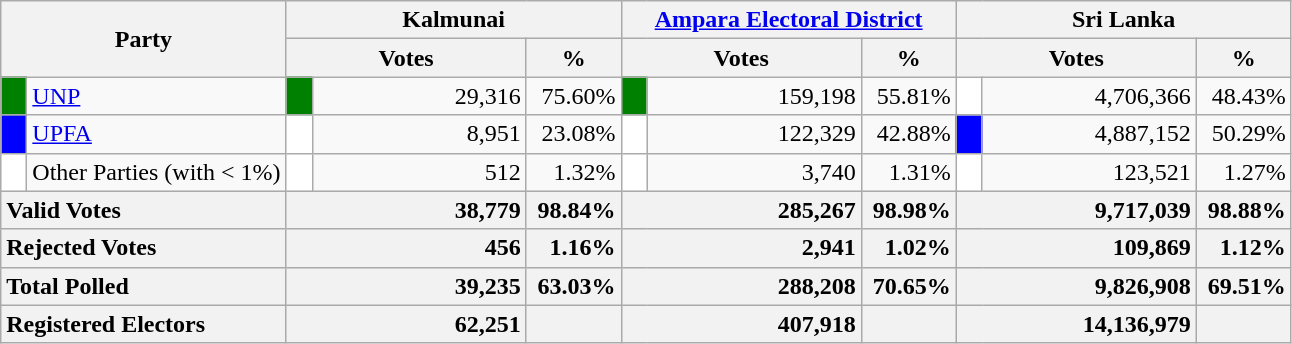<table class="wikitable">
<tr>
<th colspan="2" width="144px"rowspan="2">Party</th>
<th colspan="3" width="216px">Kalmunai</th>
<th colspan="3" width="216px"><a href='#'>Ampara Electoral District</a></th>
<th colspan="3" width="216px">Sri Lanka</th>
</tr>
<tr>
<th colspan="2" width="144px">Votes</th>
<th>%</th>
<th colspan="2" width="144px">Votes</th>
<th>%</th>
<th colspan="2" width="144px">Votes</th>
<th>%</th>
</tr>
<tr>
<td style="background-color:green;" width="10px"></td>
<td style="text-align:left;"><a href='#'>UNP</a></td>
<td style="background-color:green;" width="10px"></td>
<td style="text-align:right;">29,316</td>
<td style="text-align:right;">75.60%</td>
<td style="background-color:green;" width="10px"></td>
<td style="text-align:right;">159,198</td>
<td style="text-align:right;">55.81%</td>
<td style="background-color:white;" width="10px"></td>
<td style="text-align:right;">4,706,366</td>
<td style="text-align:right;">48.43%</td>
</tr>
<tr>
<td style="background-color:blue;" width="10px"></td>
<td style="text-align:left;"><a href='#'>UPFA</a></td>
<td style="background-color:white;" width="10px"></td>
<td style="text-align:right;">8,951</td>
<td style="text-align:right;">23.08%</td>
<td style="background-color:white;" width="10px"></td>
<td style="text-align:right;">122,329</td>
<td style="text-align:right;">42.88%</td>
<td style="background-color:blue;" width="10px"></td>
<td style="text-align:right;">4,887,152</td>
<td style="text-align:right;">50.29%</td>
</tr>
<tr>
<td style="background-color:white;" width="10px"></td>
<td style="text-align:left;">Other Parties (with < 1%)</td>
<td style="background-color:white;" width="10px"></td>
<td style="text-align:right;">512</td>
<td style="text-align:right;">1.32%</td>
<td style="background-color:white;" width="10px"></td>
<td style="text-align:right;">3,740</td>
<td style="text-align:right;">1.31%</td>
<td style="background-color:white;" width="10px"></td>
<td style="text-align:right;">123,521</td>
<td style="text-align:right;">1.27%</td>
</tr>
<tr>
<th colspan="2" width="144px"style="text-align:left;">Valid Votes</th>
<th style="text-align:right;"colspan="2" width="144px">38,779</th>
<th style="text-align:right;">98.84%</th>
<th style="text-align:right;"colspan="2" width="144px">285,267</th>
<th style="text-align:right;">98.98%</th>
<th style="text-align:right;"colspan="2" width="144px">9,717,039</th>
<th style="text-align:right;">98.88%</th>
</tr>
<tr>
<th colspan="2" width="144px"style="text-align:left;">Rejected Votes</th>
<th style="text-align:right;"colspan="2" width="144px">456</th>
<th style="text-align:right;">1.16%</th>
<th style="text-align:right;"colspan="2" width="144px">2,941</th>
<th style="text-align:right;">1.02%</th>
<th style="text-align:right;"colspan="2" width="144px">109,869</th>
<th style="text-align:right;">1.12%</th>
</tr>
<tr>
<th colspan="2" width="144px"style="text-align:left;">Total Polled</th>
<th style="text-align:right;"colspan="2" width="144px">39,235</th>
<th style="text-align:right;">63.03%</th>
<th style="text-align:right;"colspan="2" width="144px">288,208</th>
<th style="text-align:right;">70.65%</th>
<th style="text-align:right;"colspan="2" width="144px">9,826,908</th>
<th style="text-align:right;">69.51%</th>
</tr>
<tr>
<th colspan="2" width="144px"style="text-align:left;">Registered Electors</th>
<th style="text-align:right;"colspan="2" width="144px">62,251</th>
<th></th>
<th style="text-align:right;"colspan="2" width="144px">407,918</th>
<th></th>
<th style="text-align:right;"colspan="2" width="144px">14,136,979</th>
<th></th>
</tr>
</table>
